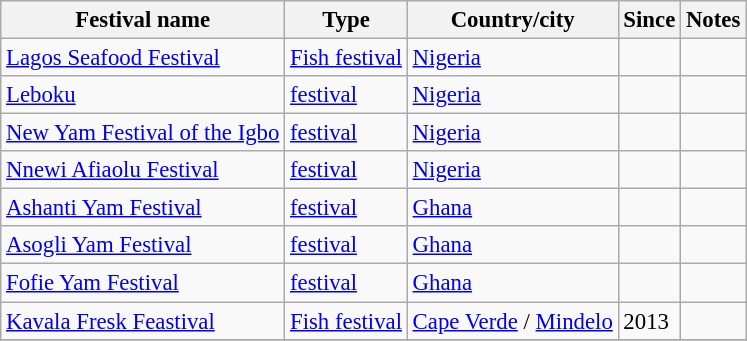<table class="wikitable sortable" style="text-align:left;font-size:95%;">
<tr>
<th>Festival name</th>
<th>Type</th>
<th>Country/city</th>
<th>Since</th>
<th>Notes</th>
</tr>
<tr>
<td><a href='#'>Lagos Seafood Festival</a></td>
<td><a href='#'>Fish festival</a></td>
<td><a href='#'>Nigeria</a></td>
<td></td>
<td></td>
</tr>
<tr>
<td><a href='#'>Leboku</a></td>
<td><a href='#'>festival</a></td>
<td><a href='#'>Nigeria</a></td>
<td></td>
<td></td>
</tr>
<tr>
<td><a href='#'>New Yam Festival of the Igbo</a></td>
<td><a href='#'>festival</a></td>
<td><a href='#'>Nigeria</a></td>
<td></td>
<td></td>
</tr>
<tr>
<td><a href='#'>Nnewi Afiaolu Festival</a></td>
<td><a href='#'>festival</a></td>
<td><a href='#'>Nigeria</a></td>
<td></td>
<td></td>
</tr>
<tr>
<td><a href='#'>Ashanti Yam Festival</a></td>
<td><a href='#'>festival</a></td>
<td><a href='#'>Ghana</a></td>
<td></td>
<td></td>
</tr>
<tr>
<td><a href='#'>Asogli Yam Festival</a></td>
<td><a href='#'>festival</a></td>
<td><a href='#'>Ghana</a></td>
<td></td>
<td></td>
</tr>
<tr>
<td><a href='#'>Fofie Yam Festival</a></td>
<td><a href='#'>festival</a></td>
<td><a href='#'>Ghana</a></td>
<td></td>
<td></td>
</tr>
<tr>
<td><a href='#'>Kavala Fresk Feastival</a></td>
<td><a href='#'>Fish festival</a></td>
<td><a href='#'>Cape Verde</a> / <a href='#'>Mindelo</a></td>
<td>2013</td>
<td></td>
</tr>
<tr>
</tr>
</table>
